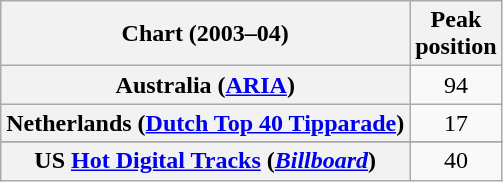<table class="wikitable sortable plainrowheaders" style="text-align:center">
<tr>
<th scope="col">Chart (2003–04)</th>
<th scope="col">Peak<br>position</th>
</tr>
<tr>
<th scope="row">Australia (<a href='#'>ARIA</a>)</th>
<td>94</td>
</tr>
<tr>
<th scope="row">Netherlands (<a href='#'>Dutch Top 40 Tipparade</a>)</th>
<td>17</td>
</tr>
<tr>
</tr>
<tr>
</tr>
<tr>
</tr>
<tr>
<th scope="row">US <a href='#'>Hot Digital Tracks</a> (<em><a href='#'>Billboard</a></em>)</th>
<td>40</td>
</tr>
</table>
